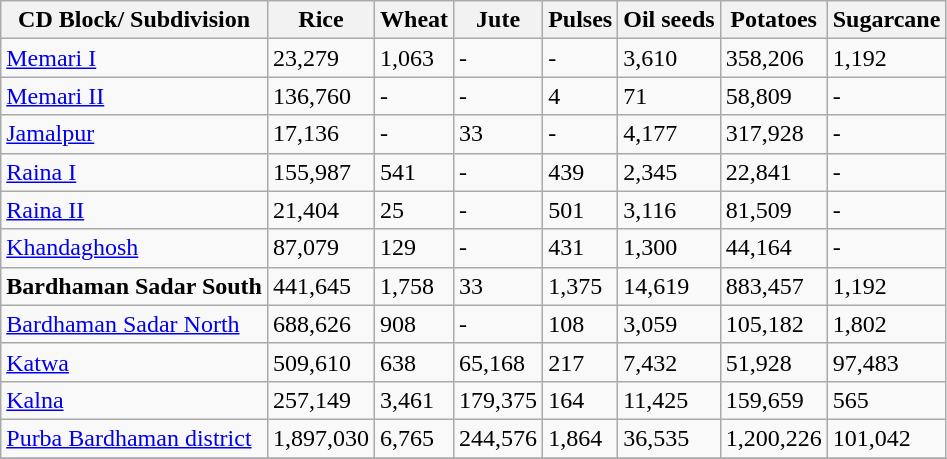<table class="wikitable sortable">
<tr>
<th>CD Block/  Subdivision</th>
<th>Rice</th>
<th>Wheat</th>
<th>Jute</th>
<th>Pulses</th>
<th>Oil seeds</th>
<th>Potatoes</th>
<th>Sugarcane</th>
</tr>
<tr>
<td><a href='#'>Memari I</a></td>
<td>23,279</td>
<td>1,063</td>
<td>-</td>
<td>-</td>
<td>3,610</td>
<td>358,206</td>
<td>1,192</td>
</tr>
<tr>
<td><a href='#'>Memari II</a></td>
<td>136,760</td>
<td>-</td>
<td>-</td>
<td>4</td>
<td>71</td>
<td>58,809</td>
<td>-</td>
</tr>
<tr>
<td><a href='#'>Jamalpur</a></td>
<td>17,136</td>
<td>-</td>
<td>33</td>
<td>-</td>
<td>4,177</td>
<td>317,928</td>
<td>-</td>
</tr>
<tr>
<td><a href='#'>Raina I</a></td>
<td>155,987</td>
<td>541</td>
<td>-</td>
<td>439</td>
<td>2,345</td>
<td>22,841</td>
<td>-</td>
</tr>
<tr>
<td><a href='#'>Raina II</a></td>
<td>21,404</td>
<td>25</td>
<td>-</td>
<td>501</td>
<td>3,116</td>
<td>81,509</td>
<td>-</td>
</tr>
<tr>
<td><a href='#'>Khandaghosh</a></td>
<td>87,079</td>
<td>129</td>
<td>-</td>
<td>431</td>
<td>1,300</td>
<td>44,164</td>
<td>-</td>
</tr>
<tr>
<td><strong>Bardhaman Sadar South</strong></td>
<td>441,645</td>
<td>1,758</td>
<td>33</td>
<td>1,375</td>
<td>14,619</td>
<td>883,457</td>
<td>1,192</td>
</tr>
<tr>
<td><a href='#'>Bardhaman Sadar North</a></td>
<td>688,626</td>
<td>908</td>
<td>-</td>
<td>108</td>
<td>3,059</td>
<td>105,182</td>
<td>1,802</td>
</tr>
<tr>
<td><a href='#'>Katwa</a></td>
<td>509,610</td>
<td>638</td>
<td>65,168</td>
<td>217</td>
<td>7,432</td>
<td>51,928</td>
<td>97,483</td>
</tr>
<tr>
<td><a href='#'>Kalna</a></td>
<td>257,149</td>
<td>3,461</td>
<td>179,375</td>
<td>164</td>
<td>11,425</td>
<td>159,659</td>
<td>565</td>
</tr>
<tr>
<td><a href='#'>Purba Bardhaman district</a></td>
<td>1,897,030</td>
<td>6,765</td>
<td>244,576</td>
<td>1,864</td>
<td>36,535</td>
<td>1,200,226</td>
<td>101,042</td>
</tr>
<tr>
</tr>
</table>
